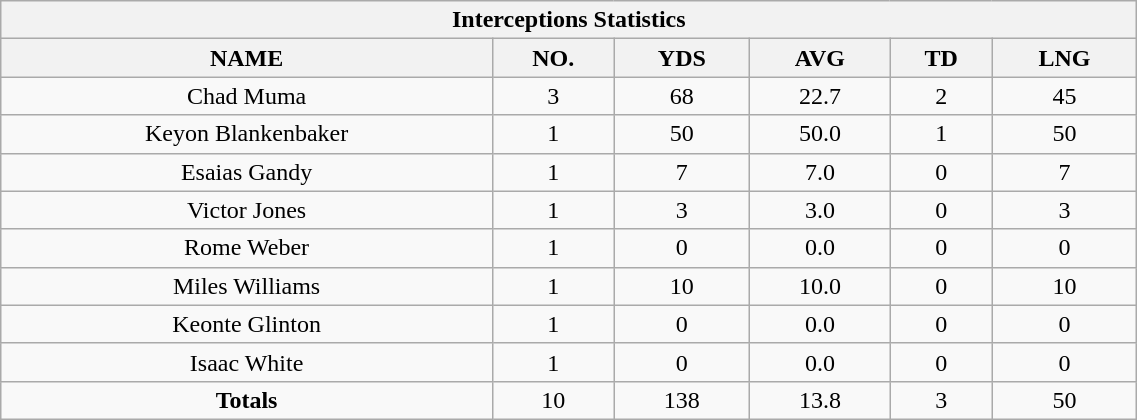<table style="width:60%; text-align:center;" class="wikitable collapsible collapsed">
<tr>
<th colspan="16">Interceptions Statistics</th>
</tr>
<tr>
<th>NAME</th>
<th>NO.</th>
<th>YDS</th>
<th>AVG</th>
<th>TD</th>
<th>LNG</th>
</tr>
<tr>
<td>Chad Muma</td>
<td>3</td>
<td>68</td>
<td>22.7</td>
<td>2</td>
<td>45</td>
</tr>
<tr>
<td>Keyon Blankenbaker</td>
<td>1</td>
<td>50</td>
<td>50.0</td>
<td>1</td>
<td>50</td>
</tr>
<tr>
<td>Esaias Gandy</td>
<td>1</td>
<td>7</td>
<td>7.0</td>
<td>0</td>
<td>7</td>
</tr>
<tr>
<td>Victor Jones</td>
<td>1</td>
<td>3</td>
<td>3.0</td>
<td>0</td>
<td>3</td>
</tr>
<tr>
<td>Rome Weber</td>
<td>1</td>
<td>0</td>
<td>0.0</td>
<td>0</td>
<td>0</td>
</tr>
<tr>
<td>Miles Williams</td>
<td>1</td>
<td>10</td>
<td>10.0</td>
<td>0</td>
<td>10</td>
</tr>
<tr>
<td>Keonte Glinton</td>
<td>1</td>
<td>0</td>
<td>0.0</td>
<td>0</td>
<td>0</td>
</tr>
<tr>
<td>Isaac White</td>
<td>1</td>
<td>0</td>
<td>0.0</td>
<td>0</td>
<td>0</td>
</tr>
<tr>
<td><strong>Totals</strong></td>
<td>10</td>
<td>138</td>
<td>13.8</td>
<td>3</td>
<td>50</td>
</tr>
</table>
